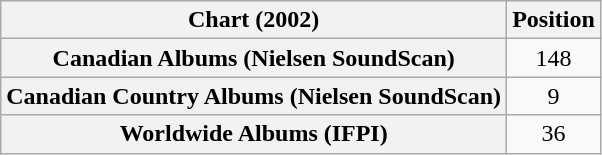<table class="wikitable plainrowheaders">
<tr>
<th>Chart (2002)</th>
<th>Position</th>
</tr>
<tr>
<th scope="row">Canadian Albums (Nielsen SoundScan)</th>
<td align="center">148</td>
</tr>
<tr>
<th scope="row">Canadian Country Albums (Nielsen SoundScan)</th>
<td align=center>9</td>
</tr>
<tr>
<th scope="row">Worldwide Albums (IFPI)</th>
<td align=center>36</td>
</tr>
</table>
